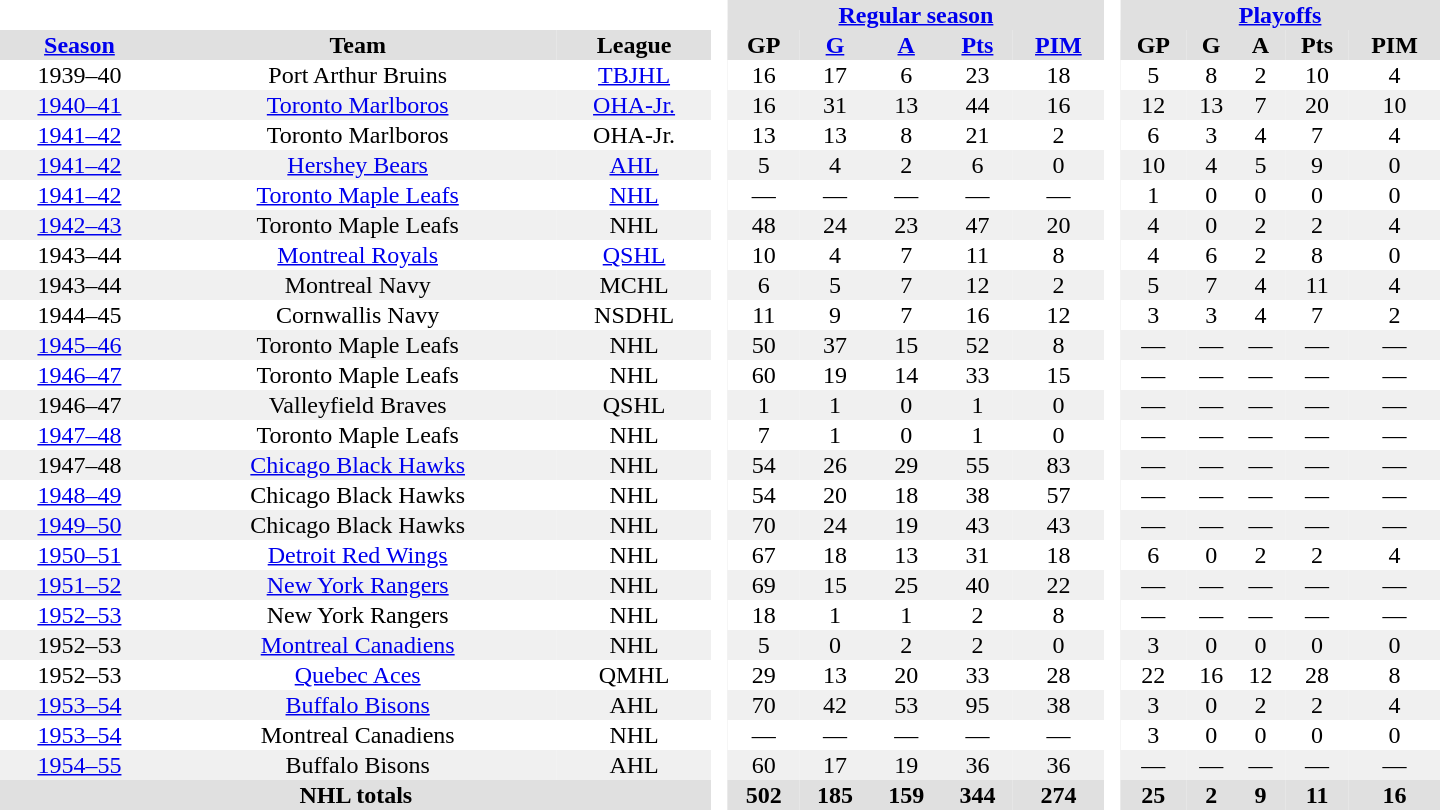<table border="0" cellpadding="1" cellspacing="0" style="text-align:center; width:60em">
<tr bgcolor="#e0e0e0">
<th colspan="3" bgcolor="#ffffff"> </th>
<th rowspan="99" bgcolor="#ffffff"> </th>
<th colspan="5"><a href='#'>Regular season</a></th>
<th rowspan="99" bgcolor="#ffffff"> </th>
<th colspan="5"><a href='#'>Playoffs</a></th>
</tr>
<tr bgcolor="#e0e0e0">
<th><a href='#'>Season</a></th>
<th>Team</th>
<th>League</th>
<th>GP</th>
<th><a href='#'>G</a></th>
<th><a href='#'>A</a></th>
<th><a href='#'>Pts</a></th>
<th><a href='#'>PIM</a></th>
<th>GP</th>
<th>G</th>
<th>A</th>
<th>Pts</th>
<th>PIM</th>
</tr>
<tr ALIGN="center">
<td>1939–40</td>
<td>Port Arthur Bruins</td>
<td><a href='#'>TBJHL</a></td>
<td>16</td>
<td>17</td>
<td>6</td>
<td>23</td>
<td>18</td>
<td>5</td>
<td>8</td>
<td>2</td>
<td>10</td>
<td>4</td>
</tr>
<tr ALIGN="center" bgcolor="#f0f0f0">
<td><a href='#'>1940–41</a></td>
<td><a href='#'>Toronto Marlboros</a></td>
<td><a href='#'>OHA-Jr.</a></td>
<td>16</td>
<td>31</td>
<td>13</td>
<td>44</td>
<td>16</td>
<td>12</td>
<td>13</td>
<td>7</td>
<td>20</td>
<td>10</td>
</tr>
<tr ALIGN="center">
<td><a href='#'>1941–42</a></td>
<td>Toronto Marlboros</td>
<td>OHA-Jr.</td>
<td>13</td>
<td>13</td>
<td>8</td>
<td>21</td>
<td>2</td>
<td>6</td>
<td>3</td>
<td>4</td>
<td>7</td>
<td>4</td>
</tr>
<tr ALIGN="center" bgcolor="#f0f0f0">
<td><a href='#'>1941–42</a></td>
<td><a href='#'>Hershey Bears</a></td>
<td><a href='#'>AHL</a></td>
<td>5</td>
<td>4</td>
<td>2</td>
<td>6</td>
<td>0</td>
<td>10</td>
<td>4</td>
<td>5</td>
<td>9</td>
<td>0</td>
</tr>
<tr ALIGN="center">
<td><a href='#'>1941–42</a></td>
<td><a href='#'>Toronto Maple Leafs</a></td>
<td><a href='#'>NHL</a></td>
<td>—</td>
<td>—</td>
<td>—</td>
<td>—</td>
<td>—</td>
<td>1</td>
<td>0</td>
<td>0</td>
<td>0</td>
<td>0</td>
</tr>
<tr ALIGN="center" bgcolor="#f0f0f0">
<td><a href='#'>1942–43</a></td>
<td>Toronto Maple Leafs</td>
<td>NHL</td>
<td>48</td>
<td>24</td>
<td>23</td>
<td>47</td>
<td>20</td>
<td>4</td>
<td>0</td>
<td>2</td>
<td>2</td>
<td>4</td>
</tr>
<tr ALIGN="center">
<td>1943–44</td>
<td><a href='#'>Montreal Royals</a></td>
<td><a href='#'>QSHL</a></td>
<td>10</td>
<td>4</td>
<td>7</td>
<td>11</td>
<td>8</td>
<td>4</td>
<td>6</td>
<td>2</td>
<td>8</td>
<td>0</td>
</tr>
<tr ALIGN="center" bgcolor="#f0f0f0">
<td>1943–44</td>
<td>Montreal Navy</td>
<td>MCHL</td>
<td>6</td>
<td>5</td>
<td>7</td>
<td>12</td>
<td>2</td>
<td>5</td>
<td>7</td>
<td>4</td>
<td>11</td>
<td>4</td>
</tr>
<tr ALIGN="center">
<td>1944–45</td>
<td>Cornwallis Navy</td>
<td>NSDHL</td>
<td>11</td>
<td>9</td>
<td>7</td>
<td>16</td>
<td>12</td>
<td>3</td>
<td>3</td>
<td>4</td>
<td>7</td>
<td>2</td>
</tr>
<tr ALIGN="center" bgcolor="#f0f0f0">
<td><a href='#'>1945–46</a></td>
<td>Toronto Maple Leafs</td>
<td>NHL</td>
<td>50</td>
<td>37</td>
<td>15</td>
<td>52</td>
<td>8</td>
<td>—</td>
<td>—</td>
<td>—</td>
<td>—</td>
<td>—</td>
</tr>
<tr ALIGN="center">
<td><a href='#'>1946–47</a></td>
<td>Toronto Maple Leafs</td>
<td>NHL</td>
<td>60</td>
<td>19</td>
<td>14</td>
<td>33</td>
<td>15</td>
<td>—</td>
<td>—</td>
<td>—</td>
<td>—</td>
<td>—</td>
</tr>
<tr ALIGN="center" bgcolor="#f0f0f0">
<td>1946–47</td>
<td>Valleyfield Braves</td>
<td>QSHL</td>
<td>1</td>
<td>1</td>
<td>0</td>
<td>1</td>
<td>0</td>
<td>—</td>
<td>—</td>
<td>—</td>
<td>—</td>
<td>—</td>
</tr>
<tr ALIGN="center">
<td><a href='#'>1947–48</a></td>
<td>Toronto Maple Leafs</td>
<td>NHL</td>
<td>7</td>
<td>1</td>
<td>0</td>
<td>1</td>
<td>0</td>
<td>—</td>
<td>—</td>
<td>—</td>
<td>—</td>
<td>—</td>
</tr>
<tr ALIGN="center" bgcolor="#f0f0f0">
<td>1947–48</td>
<td><a href='#'>Chicago Black Hawks</a></td>
<td>NHL</td>
<td>54</td>
<td>26</td>
<td>29</td>
<td>55</td>
<td>83</td>
<td>—</td>
<td>—</td>
<td>—</td>
<td>—</td>
<td>—</td>
</tr>
<tr ALIGN="center">
<td><a href='#'>1948–49</a></td>
<td>Chicago Black Hawks</td>
<td>NHL</td>
<td>54</td>
<td>20</td>
<td>18</td>
<td>38</td>
<td>57</td>
<td>—</td>
<td>—</td>
<td>—</td>
<td>—</td>
<td>—</td>
</tr>
<tr ALIGN="center" bgcolor="#f0f0f0">
<td><a href='#'>1949–50</a></td>
<td>Chicago Black Hawks</td>
<td>NHL</td>
<td>70</td>
<td>24</td>
<td>19</td>
<td>43</td>
<td>43</td>
<td>—</td>
<td>—</td>
<td>—</td>
<td>—</td>
<td>—</td>
</tr>
<tr ALIGN="center">
<td><a href='#'>1950–51</a></td>
<td><a href='#'>Detroit Red Wings</a></td>
<td>NHL</td>
<td>67</td>
<td>18</td>
<td>13</td>
<td>31</td>
<td>18</td>
<td>6</td>
<td>0</td>
<td>2</td>
<td>2</td>
<td>4</td>
</tr>
<tr ALIGN="center" bgcolor="#f0f0f0">
<td><a href='#'>1951–52</a></td>
<td><a href='#'>New York Rangers</a></td>
<td>NHL</td>
<td>69</td>
<td>15</td>
<td>25</td>
<td>40</td>
<td>22</td>
<td>—</td>
<td>—</td>
<td>—</td>
<td>—</td>
<td>—</td>
</tr>
<tr ALIGN="center">
<td><a href='#'>1952–53</a></td>
<td>New York Rangers</td>
<td>NHL</td>
<td>18</td>
<td>1</td>
<td>1</td>
<td>2</td>
<td>8</td>
<td>—</td>
<td>—</td>
<td>—</td>
<td>—</td>
<td>—</td>
</tr>
<tr ALIGN="center" bgcolor="#f0f0f0">
<td>1952–53</td>
<td><a href='#'>Montreal Canadiens</a></td>
<td>NHL</td>
<td>5</td>
<td>0</td>
<td>2</td>
<td>2</td>
<td>0</td>
<td>3</td>
<td>0</td>
<td>0</td>
<td>0</td>
<td>0</td>
</tr>
<tr ALIGN="center">
<td>1952–53</td>
<td><a href='#'>Quebec Aces</a></td>
<td>QMHL</td>
<td>29</td>
<td>13</td>
<td>20</td>
<td>33</td>
<td>28</td>
<td>22</td>
<td>16</td>
<td>12</td>
<td>28</td>
<td>8</td>
</tr>
<tr ALIGN="center" bgcolor="#f0f0f0">
<td><a href='#'>1953–54</a></td>
<td><a href='#'>Buffalo Bisons</a></td>
<td>AHL</td>
<td>70</td>
<td>42</td>
<td>53</td>
<td>95</td>
<td>38</td>
<td>3</td>
<td>0</td>
<td>2</td>
<td>2</td>
<td>4</td>
</tr>
<tr ALIGN="center">
<td><a href='#'>1953–54</a></td>
<td>Montreal Canadiens</td>
<td>NHL</td>
<td>—</td>
<td>—</td>
<td>—</td>
<td>—</td>
<td>—</td>
<td>3</td>
<td>0</td>
<td>0</td>
<td>0</td>
<td>0</td>
</tr>
<tr ALIGN="center" bgcolor="#f0f0f0">
<td><a href='#'>1954–55</a></td>
<td>Buffalo Bisons</td>
<td>AHL</td>
<td>60</td>
<td>17</td>
<td>19</td>
<td>36</td>
<td>36</td>
<td>—</td>
<td>—</td>
<td>—</td>
<td>—</td>
<td>—</td>
</tr>
<tr bgcolor="#e0e0e0">
<th colspan="3">NHL totals</th>
<th>502</th>
<th>185</th>
<th>159</th>
<th>344</th>
<th>274</th>
<th>25</th>
<th>2</th>
<th>9</th>
<th>11</th>
<th>16</th>
</tr>
</table>
